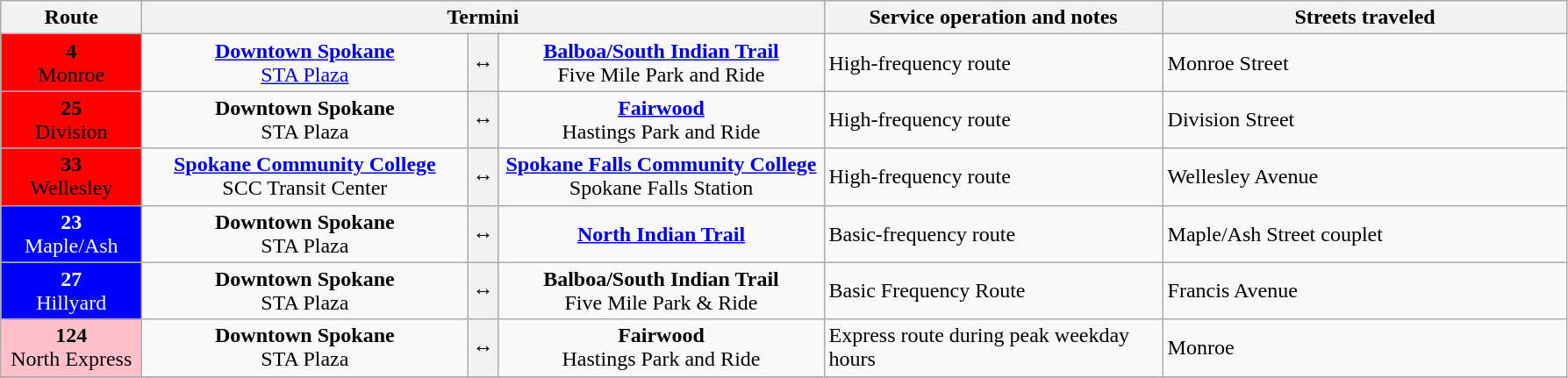<table class=wikitable style="font-size: 100%">
<tr>
<th width="100px">Route</th>
<th colspan=3>Termini</th>
<th width="250px">Service operation and notes</th>
<th width="300px">Streets traveled</th>
</tr>
<tr>
<td style="background:red; color:black" align="center" valign=center><div><strong>4</strong><br>Monroe</div></td>
<td ! width="240px" align="center"><strong><a href='#'>Downtown Spokane</a></strong><br><a href='#'>STA Plaza</a><br></td>
<th><span>↔</span></th>
<td ! width="240px" align="center"><strong><a href='#'>Balboa/South Indian Trail</a></strong><br>Five Mile Park and Ride<br></td>
<td>High-frequency route</td>
<td>Monroe Street</td>
</tr>
<tr>
<td style="background:red; color:black" align="center" valign=center><div><strong>25</strong><br>Division</div></td>
<td ! width="240px" align="center"><strong>Downtown Spokane</strong><br>STA Plaza<br></td>
<th><span>↔</span></th>
<td ! width="240px" align="center"><strong><a href='#'>Fairwood</a></strong><br>Hastings Park and Ride<br></td>
<td>High-frequency route</td>
<td>Division Street</td>
</tr>
<tr>
<td style="background:red; color:black" align="center" valign=center><div><strong>33</strong><br>Wellesley</div></td>
<td ! width="240px" align="center"><strong><a href='#'>Spokane Community College</a></strong><br>SCC Transit Center<br></td>
<th><span>↔</span></th>
<td ! width="240px" align="center"><strong><a href='#'>Spokane Falls Community College</a></strong><br>Spokane Falls Station<br></td>
<td>High-frequency route</td>
<td>Wellesley Avenue</td>
</tr>
<tr>
<td style="background:blue; color:white" align="center" valign=center><div><strong>23</strong><br>Maple/Ash</div></td>
<td ! width="240px" align="center"><strong>Downtown Spokane</strong> <br>STA Plaza<br></td>
<th><span>↔</span></th>
<td ! width="240px" align="center"><strong><a href='#'>North Indian Trail</a></strong><br></td>
<td>Basic-frequency route</td>
<td>Maple/Ash Street couplet</td>
</tr>
<tr>
<td style="background:blue; color:white" align="center" valign=center><div><strong>27</strong><br>Hillyard</div></td>
<td ! width="240px" align="center"><strong>Downtown Spokane</strong> <br>STA Plaza<br></td>
<th><span>↔</span></th>
<td ! width="240px" align="center"><strong>Balboa/South Indian Trail</strong><br>Five Mile Park & Ride<br></td>
<td>Basic Frequency Route</td>
<td>Francis Avenue</td>
</tr>
<tr>
<td style="background:pink; color:black" align="center" valign=center><div><strong>124</strong><br>North Express</div></td>
<td ! width="240px" align="center"><strong>Downtown Spokane</strong> <br>STA Plaza<br></td>
<th><span>↔</span></th>
<td ! width="240px" align="center"><strong>Fairwood</strong><br>Hastings Park and Ride</td>
<td>Express route during peak weekday hours</td>
<td>Monroe</td>
</tr>
<tr>
</tr>
</table>
